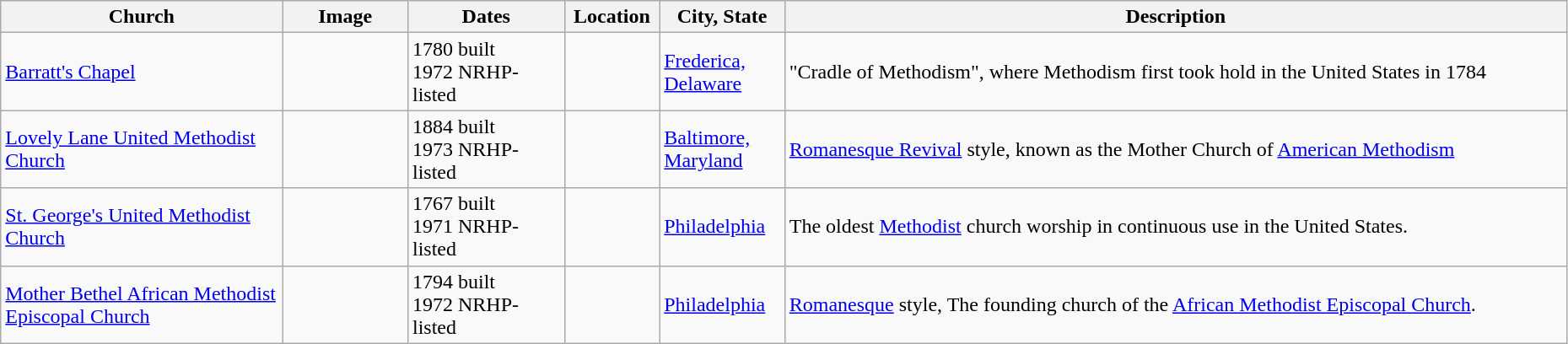<table class="wikitable sortable" style="width:98%">
<tr>
<th style="width:18%;"><strong>Church</strong></th>
<th style="width:8%;" class="unsortable"><strong>Image</strong></th>
<th style="width:10%;"><strong>Dates</strong></th>
<th><strong>Location</strong></th>
<th style="width:8%;"><strong>City, State</strong></th>
<th class="unsortable"><strong>Description</strong></th>
</tr>
<tr>
<td><a href='#'>Barratt's Chapel</a></td>
<td></td>
<td>1780 built<br>1972 NRHP-listed</td>
<td><small></small></td>
<td><a href='#'>Frederica, Delaware</a></td>
<td>"Cradle of Methodism", where Methodism first took hold in the United States in 1784</td>
</tr>
<tr>
<td><a href='#'>Lovely Lane United Methodist Church</a></td>
<td></td>
<td>1884 built<br>1973 NRHP-listed</td>
<td><small></small></td>
<td><a href='#'>Baltimore, Maryland</a></td>
<td><a href='#'>Romanesque Revival</a> style, known as the Mother Church of <a href='#'>American Methodism</a></td>
</tr>
<tr>
<td><a href='#'>St. George's United Methodist Church</a></td>
<td></td>
<td>1767 built<br>1971 NRHP-listed</td>
<td><small></small></td>
<td><a href='#'>Philadelphia</a></td>
<td>The oldest <a href='#'>Methodist</a> church worship in continuous use in the United States.</td>
</tr>
<tr>
<td><a href='#'>Mother Bethel African Methodist Episcopal Church</a></td>
<td></td>
<td>1794 built<br>1972 NRHP-listed</td>
<td><small></small></td>
<td><a href='#'>Philadelphia</a></td>
<td><a href='#'>Romanesque</a> style, The founding church of the <a href='#'>African Methodist Episcopal Church</a>.</td>
</tr>
</table>
